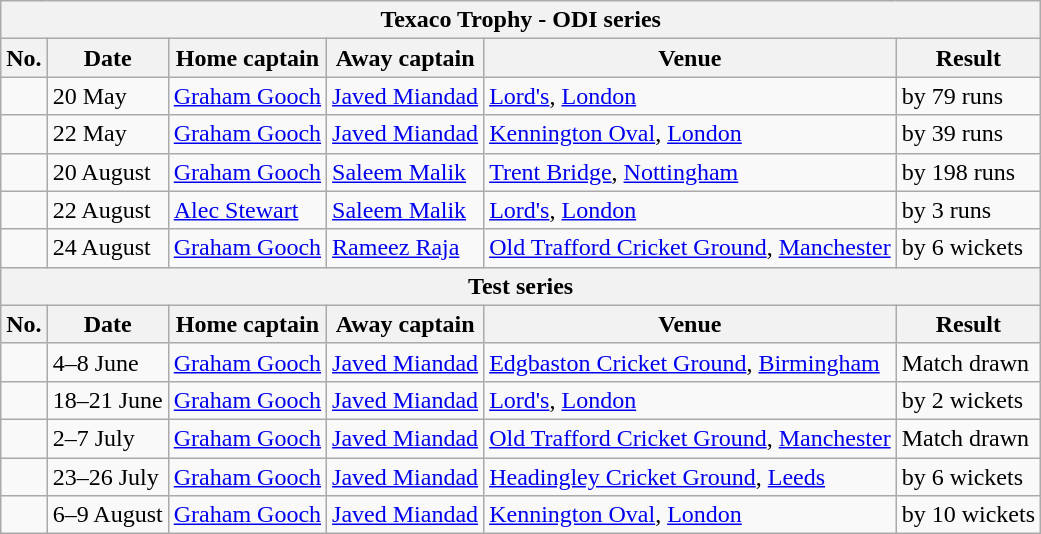<table class="wikitable">
<tr>
<th colspan="9">Texaco Trophy - ODI series</th>
</tr>
<tr>
<th>No.</th>
<th>Date</th>
<th>Home captain</th>
<th>Away captain</th>
<th>Venue</th>
<th>Result</th>
</tr>
<tr>
<td></td>
<td>20 May</td>
<td><a href='#'>Graham Gooch</a></td>
<td><a href='#'>Javed Miandad</a></td>
<td><a href='#'>Lord's</a>, <a href='#'>London</a></td>
<td> by 79 runs</td>
</tr>
<tr>
<td></td>
<td>22 May</td>
<td><a href='#'>Graham Gooch</a></td>
<td><a href='#'>Javed Miandad</a></td>
<td><a href='#'>Kennington Oval</a>, <a href='#'>London</a></td>
<td> by 39 runs</td>
</tr>
<tr>
<td></td>
<td>20 August</td>
<td><a href='#'>Graham Gooch</a></td>
<td><a href='#'>Saleem Malik</a></td>
<td><a href='#'>Trent Bridge</a>, <a href='#'>Nottingham</a></td>
<td> by 198 runs</td>
</tr>
<tr>
<td></td>
<td>22 August</td>
<td><a href='#'>Alec Stewart</a></td>
<td><a href='#'>Saleem Malik</a></td>
<td><a href='#'>Lord's</a>, <a href='#'>London</a></td>
<td> by 3 runs</td>
</tr>
<tr>
<td></td>
<td>24 August</td>
<td><a href='#'>Graham Gooch</a></td>
<td><a href='#'>Rameez Raja</a></td>
<td><a href='#'>Old Trafford Cricket Ground</a>, <a href='#'>Manchester</a></td>
<td> by 6 wickets</td>
</tr>
<tr>
<th colspan="9">Test series</th>
</tr>
<tr>
<th>No.</th>
<th>Date</th>
<th>Home captain</th>
<th>Away captain</th>
<th>Venue</th>
<th>Result</th>
</tr>
<tr>
<td></td>
<td>4–8 June</td>
<td><a href='#'>Graham Gooch</a></td>
<td><a href='#'>Javed Miandad</a></td>
<td><a href='#'>Edgbaston Cricket Ground</a>, <a href='#'>Birmingham</a></td>
<td>Match drawn</td>
</tr>
<tr>
<td></td>
<td>18–21 June</td>
<td><a href='#'>Graham Gooch</a></td>
<td><a href='#'>Javed Miandad</a></td>
<td><a href='#'>Lord's</a>, <a href='#'>London</a></td>
<td> by 2 wickets</td>
</tr>
<tr>
<td></td>
<td>2–7 July</td>
<td><a href='#'>Graham Gooch</a></td>
<td><a href='#'>Javed Miandad</a></td>
<td><a href='#'>Old Trafford Cricket Ground</a>, <a href='#'>Manchester</a></td>
<td>Match drawn</td>
</tr>
<tr>
<td></td>
<td>23–26 July</td>
<td><a href='#'>Graham Gooch</a></td>
<td><a href='#'>Javed Miandad</a></td>
<td><a href='#'>Headingley Cricket Ground</a>, <a href='#'>Leeds</a></td>
<td> by 6 wickets</td>
</tr>
<tr>
<td></td>
<td>6–9 August</td>
<td><a href='#'>Graham Gooch</a></td>
<td><a href='#'>Javed Miandad</a></td>
<td><a href='#'>Kennington Oval</a>, <a href='#'>London</a></td>
<td> by 10 wickets</td>
</tr>
</table>
